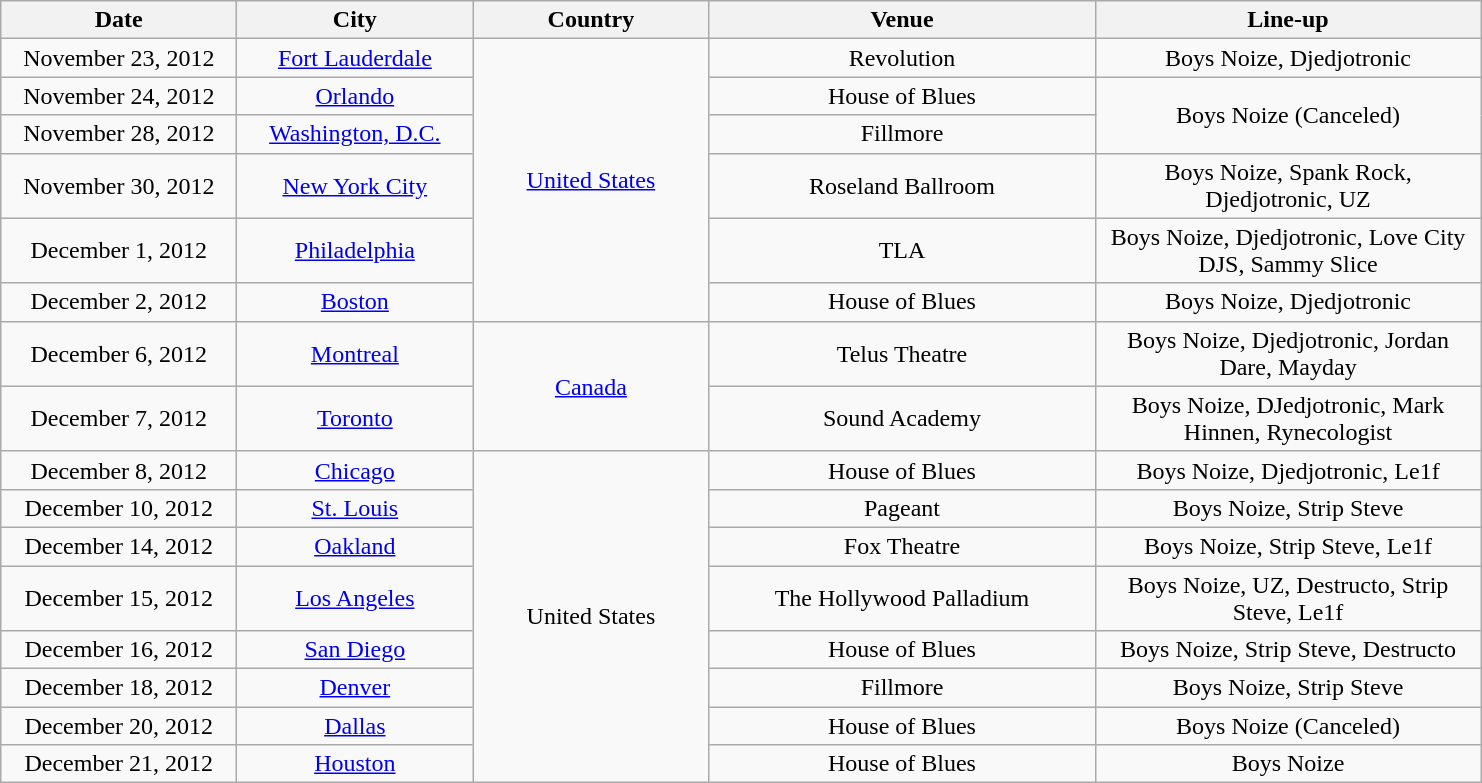<table class="wikitable" style="text-align:center;">
<tr>
<th style="width:150px;">Date</th>
<th style="width:150px;">City</th>
<th style="width:150px;">Country</th>
<th style="width:250px;">Venue</th>
<th style="width:250px;">Line-up</th>
</tr>
<tr>
<td>November 23, 2012</td>
<td><a href='#'>Fort Lauderdale</a></td>
<td rowspan="6"><a href='#'>United States</a></td>
<td>Revolution</td>
<td>Boys Noize, Djedjotronic</td>
</tr>
<tr>
<td>November 24, 2012</td>
<td><a href='#'>Orlando</a></td>
<td>House of Blues</td>
<td rowspan="2">Boys Noize (Canceled)</td>
</tr>
<tr>
<td>November 28, 2012</td>
<td><a href='#'>Washington, D.C.</a></td>
<td>Fillmore</td>
</tr>
<tr>
<td>November 30, 2012</td>
<td><a href='#'>New York City</a></td>
<td>Roseland Ballroom</td>
<td>Boys Noize, Spank Rock, Djedjotronic, UZ</td>
</tr>
<tr>
<td>December 1, 2012</td>
<td><a href='#'>Philadelphia</a></td>
<td>TLA</td>
<td>Boys Noize, Djedjotronic, Love City DJS, Sammy Slice</td>
</tr>
<tr>
<td>December 2, 2012</td>
<td><a href='#'>Boston</a></td>
<td>House of Blues</td>
<td>Boys Noize, Djedjotronic</td>
</tr>
<tr>
<td>December 6, 2012</td>
<td><a href='#'>Montreal</a></td>
<td rowspan="2"><a href='#'>Canada</a></td>
<td>Telus Theatre</td>
<td>Boys Noize, Djedjotronic, Jordan Dare, Mayday</td>
</tr>
<tr>
<td>December 7, 2012</td>
<td><a href='#'>Toronto</a></td>
<td>Sound Academy</td>
<td>Boys Noize, DJedjotronic, Mark Hinnen, Rynecologist</td>
</tr>
<tr>
<td>December 8, 2012</td>
<td><a href='#'>Chicago</a></td>
<td rowspan="8">United States</td>
<td>House of Blues</td>
<td>Boys Noize, Djedjotronic, Le1f</td>
</tr>
<tr>
<td>December 10, 2012</td>
<td><a href='#'>St. Louis</a></td>
<td>Pageant</td>
<td>Boys Noize, Strip Steve</td>
</tr>
<tr>
<td>December 14, 2012</td>
<td><a href='#'>Oakland</a></td>
<td>Fox Theatre</td>
<td>Boys Noize, Strip Steve, Le1f</td>
</tr>
<tr>
<td>December 15, 2012</td>
<td><a href='#'>Los Angeles</a></td>
<td>The Hollywood Palladium</td>
<td>Boys Noize, UZ, Destructo, Strip Steve, Le1f</td>
</tr>
<tr>
<td>December 16, 2012</td>
<td><a href='#'>San Diego</a></td>
<td>House of Blues</td>
<td>Boys Noize, Strip Steve, Destructo</td>
</tr>
<tr>
<td>December 18, 2012</td>
<td><a href='#'>Denver</a></td>
<td>Fillmore</td>
<td>Boys Noize, Strip Steve</td>
</tr>
<tr>
<td>December 20, 2012</td>
<td><a href='#'>Dallas</a></td>
<td>House of Blues</td>
<td>Boys Noize (Canceled)</td>
</tr>
<tr>
<td>December 21, 2012</td>
<td><a href='#'>Houston</a></td>
<td>House of Blues</td>
<td>Boys Noize</td>
</tr>
</table>
